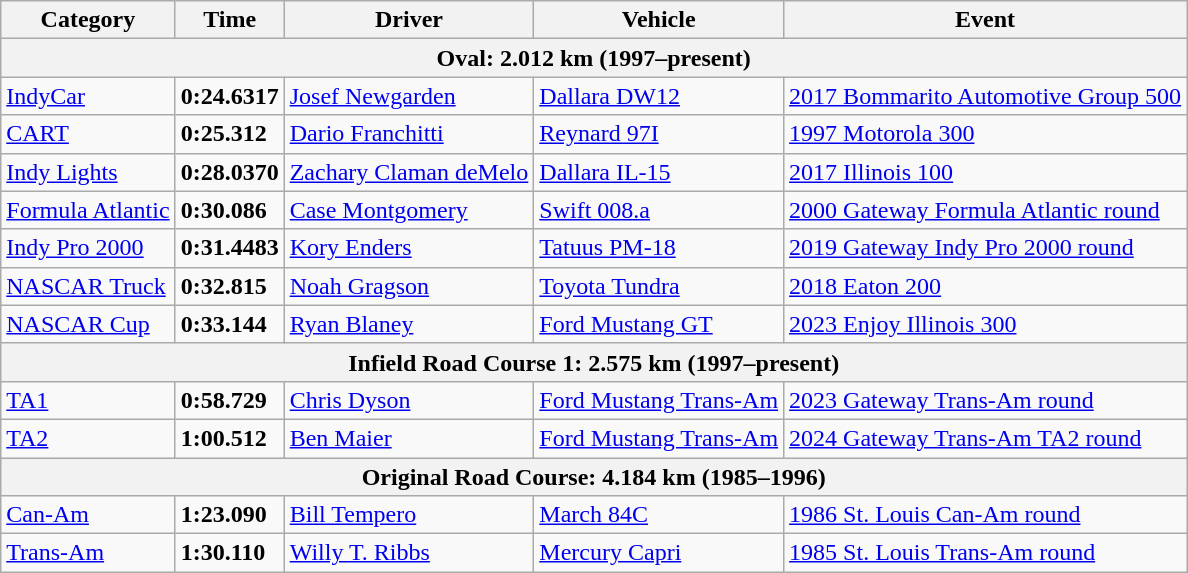<table class="wikitable">
<tr>
<th>Category</th>
<th>Time</th>
<th>Driver</th>
<th>Vehicle</th>
<th>Event</th>
</tr>
<tr>
<th colspan=5>Oval: 2.012 km (1997–present)</th>
</tr>
<tr>
<td><a href='#'>IndyCar</a></td>
<td><strong>0:24.6317</strong></td>
<td><a href='#'>Josef Newgarden</a></td>
<td><a href='#'>Dallara DW12</a></td>
<td><a href='#'>2017 Bommarito Automotive Group 500</a></td>
</tr>
<tr>
<td><a href='#'>CART</a></td>
<td><strong>0:25.312</strong></td>
<td><a href='#'>Dario Franchitti</a></td>
<td><a href='#'>Reynard 97I</a></td>
<td><a href='#'>1997 Motorola 300</a></td>
</tr>
<tr>
<td><a href='#'>Indy Lights</a></td>
<td><strong>0:28.0370</strong></td>
<td><a href='#'>Zachary Claman deMelo</a></td>
<td><a href='#'>Dallara IL-15</a></td>
<td><a href='#'>2017 Illinois 100</a></td>
</tr>
<tr>
<td><a href='#'>Formula Atlantic</a></td>
<td><strong>0:30.086</strong></td>
<td><a href='#'>Case Montgomery</a></td>
<td><a href='#'>Swift 008.a</a></td>
<td><a href='#'>2000 Gateway Formula Atlantic round</a></td>
</tr>
<tr>
<td><a href='#'>Indy Pro 2000</a></td>
<td><strong>0:31.4483</strong></td>
<td><a href='#'>Kory Enders</a></td>
<td><a href='#'>Tatuus PM-18</a></td>
<td><a href='#'>2019 Gateway Indy Pro 2000 round</a></td>
</tr>
<tr>
<td><a href='#'>NASCAR Truck</a></td>
<td><strong>0:32.815</strong></td>
<td><a href='#'>Noah Gragson</a></td>
<td><a href='#'>Toyota Tundra</a></td>
<td><a href='#'>2018 Eaton 200</a></td>
</tr>
<tr>
<td><a href='#'>NASCAR Cup</a></td>
<td><strong>0:33.144</strong></td>
<td><a href='#'>Ryan Blaney</a></td>
<td><a href='#'>Ford Mustang GT</a></td>
<td><a href='#'>2023 Enjoy Illinois 300</a></td>
</tr>
<tr>
<th colspan=5>Infield Road Course 1: 2.575 km (1997–present)</th>
</tr>
<tr>
<td><a href='#'>TA1</a></td>
<td><strong>0:58.729</strong></td>
<td><a href='#'>Chris Dyson</a></td>
<td><a href='#'>Ford Mustang Trans-Am</a></td>
<td><a href='#'>2023 Gateway Trans-Am round</a></td>
</tr>
<tr>
<td><a href='#'>TA2</a></td>
<td><strong>1:00.512</strong></td>
<td><a href='#'>Ben Maier</a></td>
<td><a href='#'>Ford Mustang Trans-Am</a></td>
<td><a href='#'>2024 Gateway Trans-Am TA2 round</a></td>
</tr>
<tr>
<th colspan=5>Original Road Course: 4.184 km (1985–1996)</th>
</tr>
<tr>
<td><a href='#'>Can-Am</a></td>
<td><strong>1:23.090</strong></td>
<td><a href='#'>Bill Tempero</a></td>
<td><a href='#'>March 84C</a></td>
<td><a href='#'>1986 St. Louis Can-Am round</a></td>
</tr>
<tr>
<td><a href='#'>Trans-Am</a></td>
<td><strong>1:30.110</strong></td>
<td><a href='#'>Willy T. Ribbs</a></td>
<td><a href='#'>Mercury Capri</a></td>
<td><a href='#'>1985 St. Louis Trans-Am round</a></td>
</tr>
</table>
